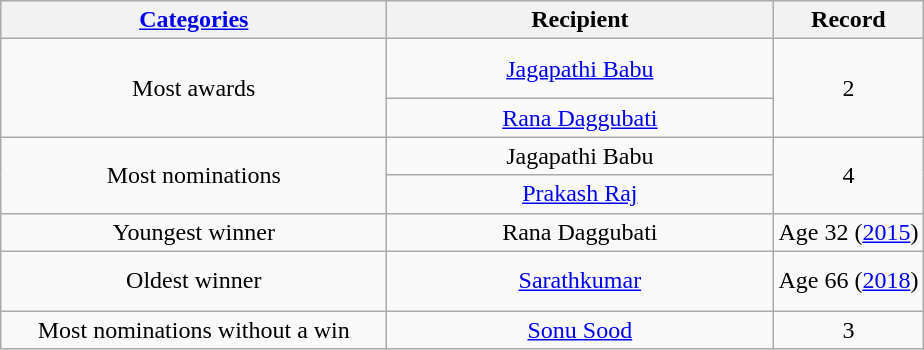<table class="wikitable" style="text-align: center">
<tr>
<th width="25"><strong><a href='#'>Categories</a></strong></th>
<th width="100">Recipient</th>
<th>Record</th>
</tr>
<tr style="height:2.5em;">
<td rowspan="2" width="250">Most awards</td>
<td width="250"><a href='#'>Jagapathi Babu</a></td>
<td rowspan="2">2</td>
</tr>
<tr>
<td><a href='#'>Rana Daggubati</a></td>
</tr>
<tr>
<td rowspan="2">Most nominations</td>
<td>Jagapathi Babu</td>
<td rowspan="2">4</td>
</tr>
<tr>
<td><a href='#'>Prakash Raj</a></td>
</tr>
<tr>
<td>Youngest winner</td>
<td>Rana Daggubati</td>
<td>Age 32 (<a href='#'>2015</a>)</td>
</tr>
<tr style="height:2.5em;">
<td>Oldest winner</td>
<td><a href='#'>Sarathkumar</a></td>
<td>Age 66 (<a href='#'>2018</a>)</td>
</tr>
<tr>
<td>Most nominations without a win</td>
<td><a href='#'>Sonu Sood</a></td>
<td>3</td>
</tr>
</table>
